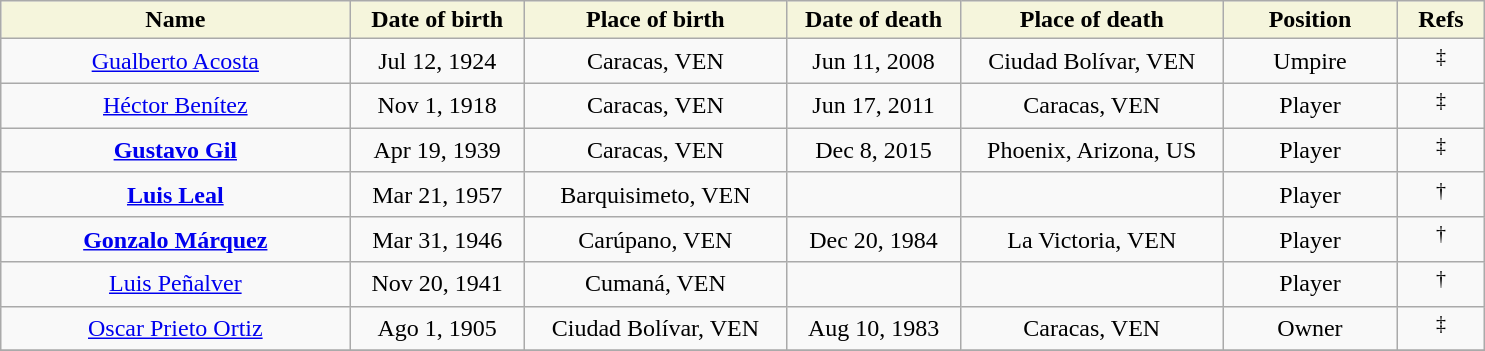<table class="wikitable">
<tr>
<th style="background:#F5F5DC;" width=20%>Name</th>
<th width=10% style="background:#F5F5DC;">Date of birth</th>
<th width=15% style="background:#F5F5DC;">Place of birth</th>
<th width=10% style="background:#F5F5DC;">Date of death</th>
<th width=15% style="background:#F5F5DC;">Place of death</th>
<th width=10% style="background:#F5F5DC;">Position</th>
<th width=5% style="background:#F5F5DC;">Refs</th>
</tr>
<tr align=center>
<td><a href='#'>Gualberto Acosta</a></td>
<td>Jul 12, 1924</td>
<td>Caracas, VEN</td>
<td>Jun 11, 2008</td>
<td>Ciudad Bolívar, VEN</td>
<td>Umpire</td>
<td><sup> ‡</sup> </td>
</tr>
<tr align=center>
<td><a href='#'>Héctor Benítez</a></td>
<td>Nov 1, 1918</td>
<td>Caracas, VEN</td>
<td>Jun 17, 2011</td>
<td>Caracas, VEN</td>
<td>Player</td>
<td><sup> ‡</sup> </td>
</tr>
<tr align=center>
<td><strong><a href='#'>Gustavo Gil</a></strong></td>
<td>Apr 19, 1939</td>
<td>Caracas, VEN</td>
<td>Dec 8, 2015</td>
<td>Phoenix, Arizona, US</td>
<td>Player</td>
<td><sup> ‡</sup> </td>
</tr>
<tr align=center>
<td><strong><a href='#'>Luis Leal</a></strong></td>
<td>Mar 21, 1957</td>
<td>Barquisimeto, VEN</td>
<td></td>
<td></td>
<td>Player</td>
<td><sup> † </sup> </td>
</tr>
<tr align=center>
<td><strong><a href='#'>Gonzalo Márquez</a></strong></td>
<td>Mar 31, 1946</td>
<td>Carúpano, VEN</td>
<td>Dec 20, 1984</td>
<td>La Victoria, VEN</td>
<td>Player</td>
<td><sup> † </sup> </td>
</tr>
<tr align=center>
<td><a href='#'>Luis Peñalver</a></td>
<td>Nov 20, 1941</td>
<td>Cumaná, VEN</td>
<td></td>
<td></td>
<td>Player</td>
<td><sup> † </sup> </td>
</tr>
<tr align=center>
<td><a href='#'>Oscar Prieto Ortiz</a></td>
<td>Ago 1, 1905</td>
<td>Ciudad Bolívar, VEN</td>
<td>Aug 10, 1983</td>
<td>Caracas, VEN</td>
<td>Owner</td>
<td><sup> ‡</sup> </td>
</tr>
<tr align=center>
</tr>
</table>
